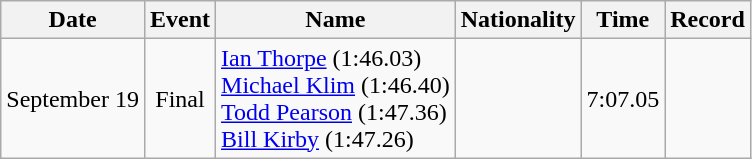<table class=wikitable style=text-align:center>
<tr>
<th>Date</th>
<th>Event</th>
<th>Name</th>
<th>Nationality</th>
<th>Time</th>
<th>Record</th>
</tr>
<tr>
<td>September 19</td>
<td>Final</td>
<td align=left><a href='#'>Ian Thorpe</a> (1:46.03)<br><a href='#'>Michael Klim</a> (1:46.40)<br><a href='#'>Todd Pearson</a> (1:47.36)<br><a href='#'>Bill Kirby</a> (1:47.26)</td>
<td align=left></td>
<td>7:07.05</td>
<td></td>
</tr>
</table>
